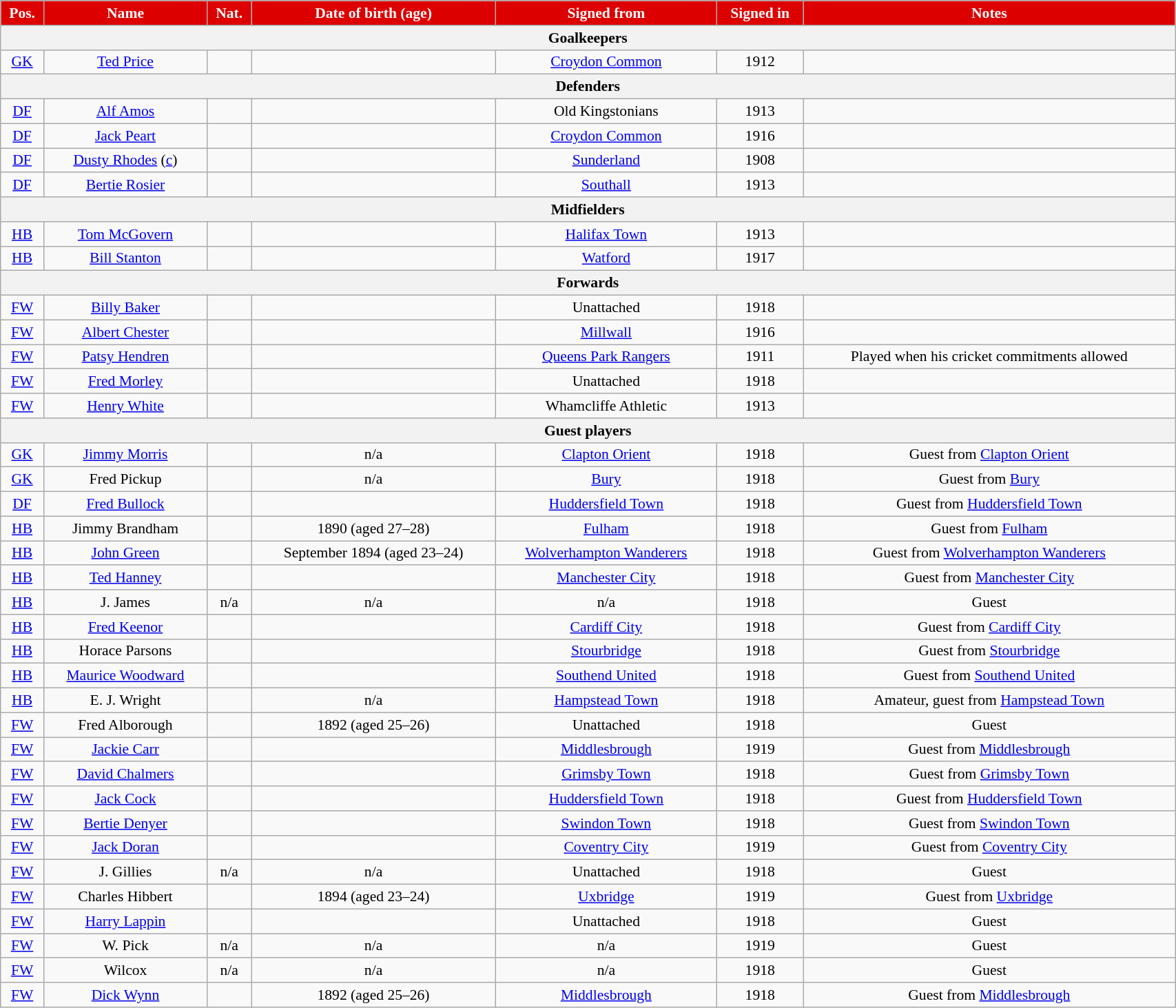<table class="wikitable"  style="text-align:center; font-size:90%; width:90%;">
<tr>
<th style="background:#d00; color:white; text-align:center;">Pos.</th>
<th style="background:#d00; color:white; text-align:center;">Name</th>
<th style="background:#d00; color:white; text-align:center;">Nat.</th>
<th style="background:#d00; color:white; text-align:center;">Date of birth (age)</th>
<th style="background:#d00; color:white; text-align:center;">Signed from</th>
<th style="background:#d00; color:white; text-align:center;">Signed in</th>
<th style="background:#d00; color:white; text-align:center;">Notes</th>
</tr>
<tr>
<th colspan="7">Goalkeepers</th>
</tr>
<tr>
<td><a href='#'>GK</a></td>
<td><a href='#'>Ted Price</a></td>
<td></td>
<td></td>
<td><a href='#'>Croydon Common</a></td>
<td>1912</td>
<td></td>
</tr>
<tr>
<th colspan="7">Defenders</th>
</tr>
<tr>
<td><a href='#'>DF</a></td>
<td><a href='#'>Alf Amos</a></td>
<td></td>
<td></td>
<td>Old Kingstonians</td>
<td>1913</td>
<td></td>
</tr>
<tr>
<td><a href='#'>DF</a></td>
<td><a href='#'>Jack Peart</a></td>
<td></td>
<td></td>
<td><a href='#'>Croydon Common</a></td>
<td>1916</td>
<td></td>
</tr>
<tr>
<td><a href='#'>DF</a></td>
<td><a href='#'>Dusty Rhodes</a> (<a href='#'>c</a>)</td>
<td></td>
<td></td>
<td><a href='#'>Sunderland</a></td>
<td>1908</td>
<td></td>
</tr>
<tr>
<td><a href='#'>DF</a></td>
<td><a href='#'>Bertie Rosier</a></td>
<td></td>
<td></td>
<td><a href='#'>Southall</a></td>
<td>1913</td>
<td></td>
</tr>
<tr>
<th colspan="7">Midfielders</th>
</tr>
<tr>
<td><a href='#'>HB</a></td>
<td><a href='#'>Tom McGovern</a></td>
<td></td>
<td></td>
<td><a href='#'>Halifax Town</a></td>
<td>1913</td>
<td></td>
</tr>
<tr>
<td><a href='#'>HB</a></td>
<td><a href='#'>Bill Stanton</a></td>
<td></td>
<td></td>
<td><a href='#'>Watford</a></td>
<td>1917</td>
<td></td>
</tr>
<tr>
<th colspan="7">Forwards</th>
</tr>
<tr>
<td><a href='#'>FW</a></td>
<td><a href='#'>Billy Baker</a></td>
<td></td>
<td></td>
<td>Unattached</td>
<td>1918</td>
<td></td>
</tr>
<tr>
<td><a href='#'>FW</a></td>
<td><a href='#'>Albert Chester</a></td>
<td></td>
<td></td>
<td><a href='#'>Millwall</a></td>
<td>1916</td>
<td></td>
</tr>
<tr>
<td><a href='#'>FW</a></td>
<td><a href='#'>Patsy Hendren</a></td>
<td></td>
<td></td>
<td><a href='#'>Queens Park Rangers</a></td>
<td>1911</td>
<td>Played when his cricket commitments allowed</td>
</tr>
<tr>
<td><a href='#'>FW</a></td>
<td><a href='#'>Fred Morley</a></td>
<td></td>
<td></td>
<td>Unattached</td>
<td>1918</td>
<td></td>
</tr>
<tr>
<td><a href='#'>FW</a></td>
<td><a href='#'>Henry White</a></td>
<td></td>
<td></td>
<td>Whamcliffe Athletic</td>
<td>1913</td>
<td></td>
</tr>
<tr>
<th colspan="7">Guest players</th>
</tr>
<tr>
<td><a href='#'>GK</a></td>
<td><a href='#'>Jimmy Morris</a></td>
<td></td>
<td>n/a</td>
<td><a href='#'>Clapton Orient</a></td>
<td>1918</td>
<td>Guest from <a href='#'>Clapton Orient</a></td>
</tr>
<tr>
<td><a href='#'>GK</a></td>
<td>Fred Pickup</td>
<td></td>
<td>n/a</td>
<td><a href='#'>Bury</a></td>
<td>1918</td>
<td>Guest from <a href='#'>Bury</a></td>
</tr>
<tr>
<td><a href='#'>DF</a></td>
<td><a href='#'>Fred Bullock</a></td>
<td></td>
<td></td>
<td><a href='#'>Huddersfield Town</a></td>
<td>1918</td>
<td>Guest from <a href='#'>Huddersfield Town</a></td>
</tr>
<tr>
<td><a href='#'>HB</a></td>
<td>Jimmy Brandham</td>
<td></td>
<td>1890 (aged 27–28)</td>
<td><a href='#'>Fulham</a></td>
<td>1918</td>
<td>Guest from <a href='#'>Fulham</a></td>
</tr>
<tr>
<td><a href='#'>HB</a></td>
<td><a href='#'>John Green</a></td>
<td></td>
<td>September 1894 (aged 23–24)</td>
<td><a href='#'>Wolverhampton Wanderers</a></td>
<td>1918</td>
<td>Guest from <a href='#'>Wolverhampton Wanderers</a></td>
</tr>
<tr>
<td><a href='#'>HB</a></td>
<td><a href='#'>Ted Hanney</a></td>
<td></td>
<td></td>
<td><a href='#'>Manchester City</a></td>
<td>1918</td>
<td>Guest from <a href='#'>Manchester City</a></td>
</tr>
<tr>
<td><a href='#'>HB</a></td>
<td>J. James</td>
<td>n/a</td>
<td>n/a</td>
<td>n/a</td>
<td>1918</td>
<td>Guest</td>
</tr>
<tr>
<td><a href='#'>HB</a></td>
<td><a href='#'>Fred Keenor</a></td>
<td></td>
<td></td>
<td><a href='#'>Cardiff City</a></td>
<td>1918</td>
<td>Guest from <a href='#'>Cardiff City</a></td>
</tr>
<tr>
<td><a href='#'>HB</a></td>
<td>Horace Parsons</td>
<td></td>
<td></td>
<td><a href='#'>Stourbridge</a></td>
<td>1918</td>
<td>Guest from <a href='#'>Stourbridge</a></td>
</tr>
<tr>
<td><a href='#'>HB</a></td>
<td><a href='#'>Maurice Woodward</a></td>
<td></td>
<td></td>
<td><a href='#'>Southend United</a></td>
<td>1918</td>
<td>Guest from <a href='#'>Southend United</a></td>
</tr>
<tr>
<td><a href='#'>HB</a></td>
<td>E. J. Wright</td>
<td></td>
<td>n/a</td>
<td><a href='#'>Hampstead Town</a></td>
<td>1918</td>
<td>Amateur, guest from <a href='#'>Hampstead Town</a></td>
</tr>
<tr>
<td><a href='#'>FW</a></td>
<td>Fred Alborough</td>
<td></td>
<td>1892 (aged 25–26)</td>
<td>Unattached</td>
<td>1918</td>
<td>Guest</td>
</tr>
<tr>
<td><a href='#'>FW</a></td>
<td><a href='#'>Jackie Carr</a></td>
<td></td>
<td></td>
<td><a href='#'>Middlesbrough</a></td>
<td>1919</td>
<td>Guest from <a href='#'>Middlesbrough</a></td>
</tr>
<tr>
<td><a href='#'>FW</a></td>
<td><a href='#'>David Chalmers</a></td>
<td></td>
<td></td>
<td><a href='#'>Grimsby Town</a></td>
<td>1918</td>
<td>Guest from <a href='#'>Grimsby Town</a></td>
</tr>
<tr>
<td><a href='#'>FW</a></td>
<td><a href='#'>Jack Cock</a></td>
<td></td>
<td></td>
<td><a href='#'>Huddersfield Town</a></td>
<td>1918</td>
<td>Guest from <a href='#'>Huddersfield Town</a></td>
</tr>
<tr>
<td><a href='#'>FW</a></td>
<td><a href='#'>Bertie Denyer</a></td>
<td></td>
<td></td>
<td><a href='#'>Swindon Town</a></td>
<td>1918</td>
<td>Guest from <a href='#'>Swindon Town</a></td>
</tr>
<tr>
<td><a href='#'>FW</a></td>
<td><a href='#'>Jack Doran</a></td>
<td></td>
<td></td>
<td><a href='#'>Coventry City</a></td>
<td>1919</td>
<td>Guest from <a href='#'>Coventry City</a></td>
</tr>
<tr>
<td><a href='#'>FW</a></td>
<td>J. Gillies</td>
<td>n/a</td>
<td>n/a</td>
<td>Unattached</td>
<td>1918</td>
<td>Guest</td>
</tr>
<tr>
<td><a href='#'>FW</a></td>
<td>Charles Hibbert</td>
<td></td>
<td>1894 (aged 23–24)</td>
<td><a href='#'>Uxbridge</a></td>
<td>1919</td>
<td>Guest from <a href='#'>Uxbridge</a></td>
</tr>
<tr>
<td><a href='#'>FW</a></td>
<td><a href='#'>Harry Lappin</a></td>
<td></td>
<td></td>
<td>Unattached</td>
<td>1918</td>
<td>Guest</td>
</tr>
<tr>
<td><a href='#'>FW</a></td>
<td>W. Pick</td>
<td>n/a</td>
<td>n/a</td>
<td>n/a</td>
<td>1919</td>
<td>Guest</td>
</tr>
<tr>
<td><a href='#'>FW</a></td>
<td>Wilcox</td>
<td>n/a</td>
<td>n/a</td>
<td>n/a</td>
<td>1918</td>
<td>Guest</td>
</tr>
<tr>
<td><a href='#'>FW</a></td>
<td><a href='#'>Dick Wynn</a></td>
<td></td>
<td>1892 (aged 25–26)</td>
<td><a href='#'>Middlesbrough</a></td>
<td>1918</td>
<td>Guest from <a href='#'>Middlesbrough</a></td>
</tr>
</table>
